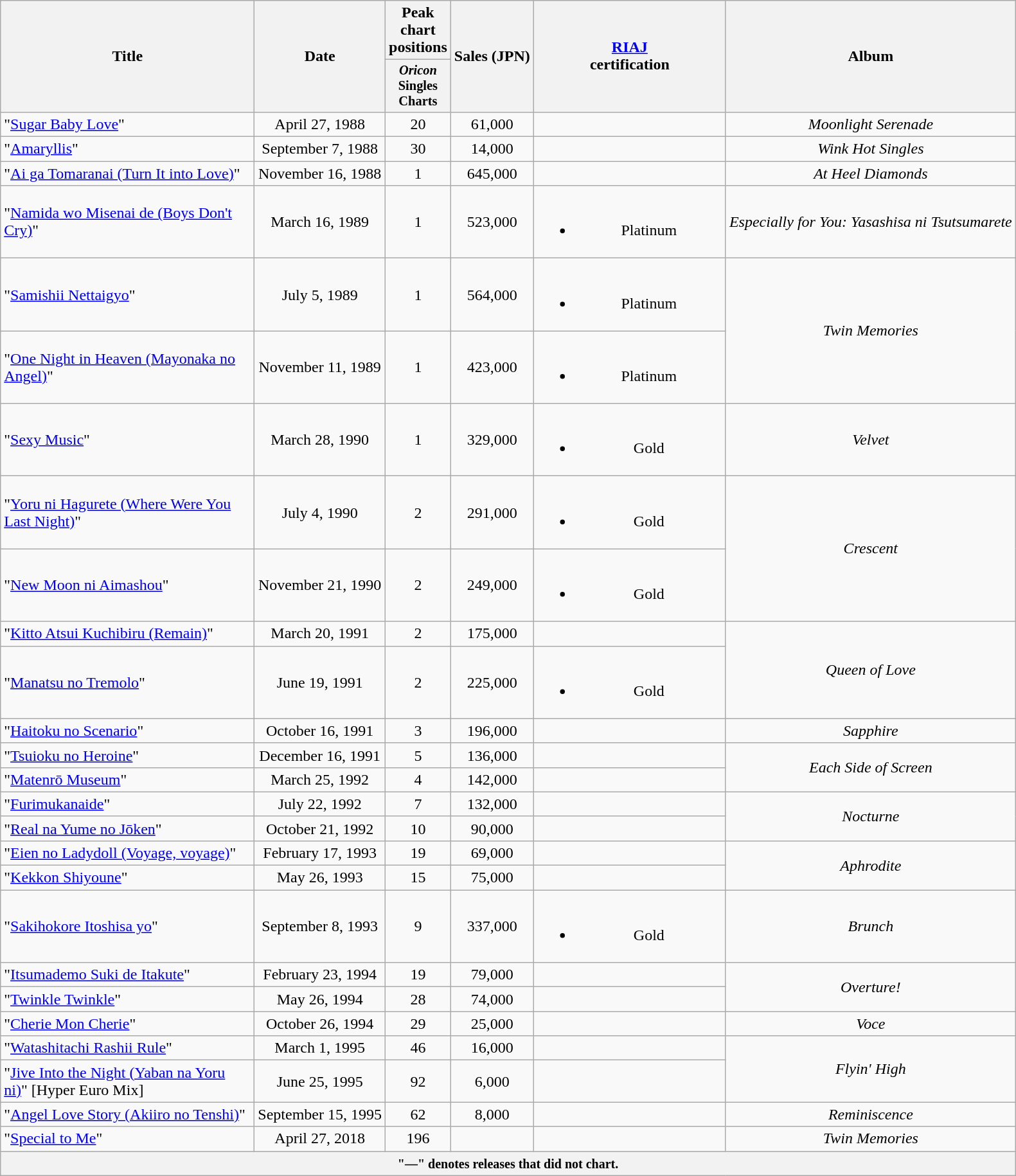<table class="wikitable plainrowheaders" style="text-align:center;">
<tr>
<th scope="col" rowspan="2" style="width:16em;">Title</th>
<th scope="col" rowspan="2">Date</th>
<th scope="col" colspan="1">Peak chart positions</th>
<th scope="col" rowspan="2">Sales (JPN)<br></th>
<th scope="col" rowspan="2" style="width:12em;"><a href='#'>RIAJ</a><br>certification</th>
<th scope="col" rowspan="2">Album</th>
</tr>
<tr>
<th style="width:3em;font-size:85%"><em>Oricon</em> Singles Charts<br></th>
</tr>
<tr>
<td align="left">"<a href='#'>Sugar Baby Love</a>"</td>
<td>April 27, 1988</td>
<td>20</td>
<td>61,000</td>
<td></td>
<td><em>Moonlight Serenade</em></td>
</tr>
<tr>
<td align="left">"<a href='#'>Amaryllis</a>"</td>
<td>September 7, 1988</td>
<td>30</td>
<td>14,000</td>
<td></td>
<td><em>Wink Hot Singles</em></td>
</tr>
<tr>
<td align="left">"<a href='#'>Ai ga Tomaranai (Turn It into Love)</a>"</td>
<td>November 16, 1988</td>
<td>1</td>
<td>645,000</td>
<td></td>
<td><em>At Heel Diamonds</em></td>
</tr>
<tr>
<td align="left">"<a href='#'>Namida wo Misenai de (Boys Don't Cry)</a>"</td>
<td>March 16, 1989</td>
<td>1</td>
<td>523,000</td>
<td><br><ul><li>Platinum</li></ul></td>
<td><em>Especially for You: Yasashisa ni Tsutsumarete</em></td>
</tr>
<tr>
<td align="left">"<a href='#'>Samishii Nettaigyo</a>"</td>
<td>July 5, 1989</td>
<td>1</td>
<td>564,000</td>
<td><br><ul><li>Platinum</li></ul></td>
<td rowspan="2"><em>Twin Memories</em></td>
</tr>
<tr>
<td align="left">"<a href='#'>One Night in Heaven (Mayonaka no Angel)</a>"</td>
<td>November 11, 1989</td>
<td>1</td>
<td>423,000</td>
<td><br><ul><li>Platinum</li></ul></td>
</tr>
<tr>
<td align="left">"<a href='#'>Sexy Music</a>"</td>
<td>March 28, 1990</td>
<td>1</td>
<td>329,000</td>
<td><br><ul><li>Gold</li></ul></td>
<td><em>Velvet</em></td>
</tr>
<tr>
<td align="left">"<a href='#'>Yoru ni Hagurete (Where Were You Last Night)</a>"</td>
<td>July 4, 1990</td>
<td>2</td>
<td>291,000</td>
<td><br><ul><li>Gold</li></ul></td>
<td rowspan="2"><em>Crescent</em></td>
</tr>
<tr>
<td align="left">"<a href='#'>New Moon ni Aimashou</a>"</td>
<td>November 21, 1990</td>
<td>2</td>
<td>249,000</td>
<td><br><ul><li>Gold</li></ul></td>
</tr>
<tr>
<td align="left">"<a href='#'>Kitto Atsui Kuchibiru (Remain)</a>"</td>
<td>March 20, 1991</td>
<td>2</td>
<td>175,000</td>
<td></td>
<td rowspan="2"><em>Queen of Love</em></td>
</tr>
<tr>
<td align="left">"<a href='#'>Manatsu no Tremolo</a>"</td>
<td>June 19, 1991</td>
<td>2</td>
<td>225,000</td>
<td><br><ul><li>Gold</li></ul></td>
</tr>
<tr>
<td align="left">"<a href='#'>Haitoku no Scenario</a>"</td>
<td>October 16, 1991</td>
<td>3</td>
<td>196,000</td>
<td></td>
<td><em>Sapphire</em></td>
</tr>
<tr>
<td align="left">"<a href='#'>Tsuioku no Heroine</a>"</td>
<td>December 16, 1991</td>
<td>5</td>
<td>136,000</td>
<td></td>
<td rowspan="2"><em>Each Side of Screen</em></td>
</tr>
<tr>
<td align="left">"<a href='#'>Matenrō Museum</a>"</td>
<td>March 25, 1992</td>
<td>4</td>
<td>142,000</td>
<td></td>
</tr>
<tr>
<td align="left">"<a href='#'>Furimukanaide</a>"</td>
<td>July 22, 1992</td>
<td>7</td>
<td>132,000</td>
<td></td>
<td rowspan="2"><em>Nocturne</em></td>
</tr>
<tr>
<td align="left">"<a href='#'>Real na Yume no Jōken</a>"</td>
<td>October 21, 1992</td>
<td>10</td>
<td>90,000</td>
<td></td>
</tr>
<tr>
<td align="left">"<a href='#'>Eien no Ladydoll (Voyage, voyage)</a>"</td>
<td>February 17, 1993</td>
<td>19</td>
<td>69,000</td>
<td></td>
<td rowspan="2"><em>Aphrodite</em></td>
</tr>
<tr>
<td align="left">"<a href='#'>Kekkon Shiyoune</a>"</td>
<td>May 26, 1993</td>
<td>15</td>
<td>75,000</td>
<td></td>
</tr>
<tr>
<td align="left">"<a href='#'>Sakihokore Itoshisa yo</a>"</td>
<td>September 8, 1993</td>
<td>9</td>
<td>337,000</td>
<td><br><ul><li>Gold</li></ul></td>
<td><em>Brunch</em></td>
</tr>
<tr>
<td align="left">"<a href='#'>Itsumademo Suki de Itakute</a>"</td>
<td>February 23, 1994</td>
<td>19</td>
<td>79,000</td>
<td></td>
<td rowspan="2"><em>Overture!</em></td>
</tr>
<tr>
<td align="left">"<a href='#'>Twinkle Twinkle</a>"</td>
<td>May 26, 1994</td>
<td>28</td>
<td>74,000</td>
<td></td>
</tr>
<tr>
<td align="left">"<a href='#'>Cherie Mon Cherie</a>"</td>
<td>October 26, 1994</td>
<td>29</td>
<td>25,000</td>
<td></td>
<td><em>Voce</em></td>
</tr>
<tr>
<td align="left">"<a href='#'>Watashitachi Rashii Rule</a>"</td>
<td>March 1, 1995</td>
<td>46</td>
<td>16,000</td>
<td></td>
<td rowspan="2"><em>Flyin' High</em></td>
</tr>
<tr>
<td align="left">"<a href='#'>Jive Into the Night (Yaban na Yoru ni)</a>" [Hyper Euro Mix]</td>
<td>June 25, 1995</td>
<td>92</td>
<td>6,000</td>
<td></td>
</tr>
<tr>
<td align="left">"<a href='#'>Angel Love Story (Akiiro no Tenshi)</a>"</td>
<td>September 15, 1995</td>
<td>62</td>
<td>8,000</td>
<td></td>
<td><em>Reminiscence</em></td>
</tr>
<tr>
<td align="left">"<a href='#'>Special to Me</a>"</td>
<td>April 27, 2018</td>
<td>196</td>
<td></td>
<td></td>
<td><em>Twin Memories</em></td>
</tr>
<tr>
<th colspan="6"><small>"—" denotes releases that did not chart.</small></th>
</tr>
</table>
